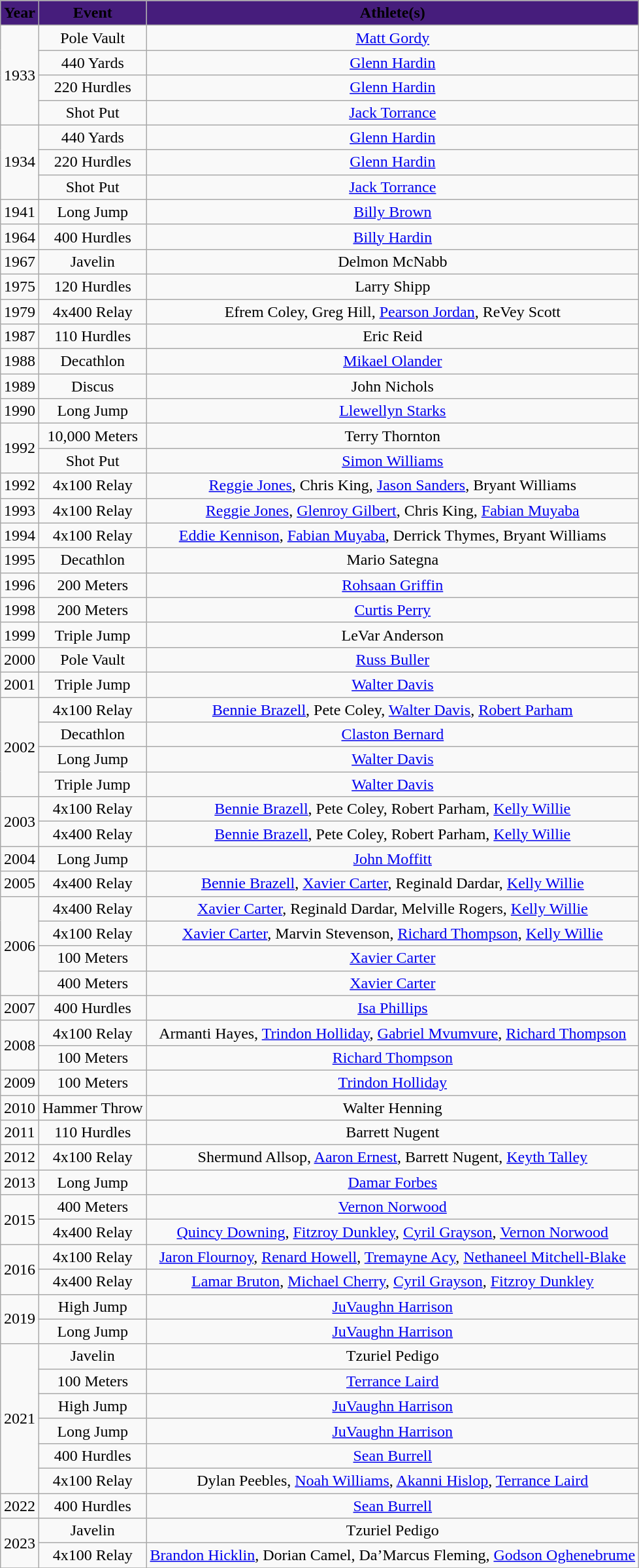<table style="margin: 1em auto 1em auto" class="wikitable sortable">
<tr>
<th style="background:#461d7c;" align="center"><span>Year</span></th>
<th style="background:#461d7c;" align="center"><span>Event</span></th>
<th style="background:#461d7c;" align="center"><span>Athlete(s)</span></th>
</tr>
<tr style="text-align:center;">
<td rowspan="4">1933</td>
<td>Pole Vault</td>
<td><a href='#'>Matt Gordy</a></td>
</tr>
<tr style="text-align:center;">
<td>440 Yards</td>
<td><a href='#'>Glenn Hardin</a></td>
</tr>
<tr style="text-align:center;">
<td>220 Hurdles</td>
<td><a href='#'>Glenn Hardin</a></td>
</tr>
<tr style="text-align:center;">
<td>Shot Put</td>
<td><a href='#'>Jack Torrance</a></td>
</tr>
<tr style="text-align:center;">
<td rowspan="3">1934</td>
<td>440 Yards</td>
<td><a href='#'>Glenn Hardin</a></td>
</tr>
<tr style="text-align:center;">
<td>220 Hurdles</td>
<td><a href='#'>Glenn Hardin</a></td>
</tr>
<tr style="text-align:center;">
<td>Shot Put</td>
<td><a href='#'>Jack Torrance</a></td>
</tr>
<tr style="text-align:center;">
<td>1941</td>
<td>Long Jump</td>
<td><a href='#'>Billy Brown</a></td>
</tr>
<tr style="text-align:center;">
<td>1964</td>
<td>400 Hurdles</td>
<td><a href='#'>Billy Hardin</a></td>
</tr>
<tr style="text-align:center;">
<td>1967</td>
<td>Javelin</td>
<td>Delmon McNabb</td>
</tr>
<tr style="text-align:center;">
<td>1975</td>
<td>120 Hurdles</td>
<td>Larry Shipp</td>
</tr>
<tr style="text-align:center;">
<td>1979</td>
<td>4x400 Relay</td>
<td>Efrem Coley, Greg Hill, <a href='#'>Pearson Jordan</a>, ReVey Scott</td>
</tr>
<tr style="text-align:center;">
<td>1987</td>
<td>110 Hurdles</td>
<td>Eric Reid</td>
</tr>
<tr style="text-align:center;">
<td>1988</td>
<td>Decathlon</td>
<td><a href='#'>Mikael Olander</a></td>
</tr>
<tr style="text-align:center;">
<td>1989</td>
<td>Discus</td>
<td>John Nichols</td>
</tr>
<tr style="text-align:center;">
<td>1990</td>
<td>Long Jump</td>
<td><a href='#'>Llewellyn Starks</a></td>
</tr>
<tr style="text-align:center;">
<td rowspan="2">1992</td>
<td>10,000 Meters</td>
<td>Terry Thornton</td>
</tr>
<tr style="text-align:center;">
<td>Shot Put</td>
<td><a href='#'>Simon Williams</a></td>
</tr>
<tr style="text-align:center;">
<td>1992</td>
<td>4x100 Relay</td>
<td><a href='#'>Reggie Jones</a>, Chris King, <a href='#'>Jason Sanders</a>, Bryant Williams</td>
</tr>
<tr style="text-align:center;">
<td>1993</td>
<td>4x100 Relay</td>
<td><a href='#'>Reggie Jones</a>, <a href='#'>Glenroy Gilbert</a>, Chris King, <a href='#'>Fabian Muyaba</a></td>
</tr>
<tr style="text-align:center;">
<td>1994</td>
<td>4x100 Relay</td>
<td><a href='#'>Eddie Kennison</a>, <a href='#'>Fabian Muyaba</a>, Derrick Thymes, Bryant Williams</td>
</tr>
<tr style="text-align:center;">
<td>1995</td>
<td>Decathlon</td>
<td>Mario Sategna</td>
</tr>
<tr style="text-align:center;">
<td>1996</td>
<td>200 Meters</td>
<td><a href='#'>Rohsaan Griffin</a></td>
</tr>
<tr style="text-align:center;">
<td>1998</td>
<td>200 Meters</td>
<td><a href='#'>Curtis Perry</a></td>
</tr>
<tr style="text-align:center;">
<td>1999</td>
<td>Triple Jump</td>
<td>LeVar Anderson</td>
</tr>
<tr style="text-align:center;">
<td>2000</td>
<td>Pole Vault</td>
<td><a href='#'>Russ Buller</a></td>
</tr>
<tr style="text-align:center;">
<td>2001</td>
<td>Triple Jump</td>
<td><a href='#'>Walter Davis</a></td>
</tr>
<tr style="text-align:center;">
<td rowspan="4">2002</td>
<td>4x100 Relay</td>
<td><a href='#'>Bennie Brazell</a>, Pete Coley, <a href='#'>Walter Davis</a>, <a href='#'>Robert Parham</a></td>
</tr>
<tr style="text-align:center;">
<td>Decathlon</td>
<td><a href='#'>Claston Bernard</a></td>
</tr>
<tr style="text-align:center;">
<td>Long Jump</td>
<td><a href='#'>Walter Davis</a></td>
</tr>
<tr style="text-align:center;">
<td>Triple Jump</td>
<td><a href='#'>Walter Davis</a></td>
</tr>
<tr style="text-align:center;">
<td rowspan="2">2003</td>
<td>4x100 Relay</td>
<td><a href='#'>Bennie Brazell</a>, Pete Coley, Robert Parham, <a href='#'>Kelly Willie</a></td>
</tr>
<tr style="text-align:center;">
<td>4x400 Relay</td>
<td><a href='#'>Bennie Brazell</a>, Pete Coley, Robert Parham, <a href='#'>Kelly Willie</a></td>
</tr>
<tr style="text-align:center;">
<td>2004</td>
<td>Long Jump</td>
<td><a href='#'>John Moffitt</a></td>
</tr>
<tr style="text-align:center;">
<td>2005</td>
<td>4x400 Relay</td>
<td><a href='#'>Bennie Brazell</a>, <a href='#'>Xavier Carter</a>, Reginald Dardar, <a href='#'>Kelly Willie</a></td>
</tr>
<tr style="text-align:center;">
<td rowspan="4">2006</td>
<td>4x400 Relay</td>
<td><a href='#'>Xavier Carter</a>, Reginald Dardar, Melville Rogers, <a href='#'>Kelly Willie</a></td>
</tr>
<tr style="text-align:center;">
<td>4x100 Relay</td>
<td><a href='#'>Xavier Carter</a>, Marvin Stevenson, <a href='#'>Richard Thompson</a>, <a href='#'>Kelly Willie</a></td>
</tr>
<tr style="text-align:center;">
<td>100 Meters</td>
<td><a href='#'>Xavier Carter</a></td>
</tr>
<tr style="text-align:center;">
<td>400 Meters</td>
<td><a href='#'>Xavier Carter</a></td>
</tr>
<tr style="text-align:center;">
<td>2007</td>
<td>400 Hurdles</td>
<td><a href='#'>Isa Phillips</a></td>
</tr>
<tr style="text-align:center;">
<td rowspan="2">2008</td>
<td>4x100 Relay</td>
<td>Armanti Hayes, <a href='#'>Trindon Holliday</a>, <a href='#'>Gabriel Mvumvure</a>, <a href='#'>Richard Thompson</a></td>
</tr>
<tr style="text-align:center;">
<td>100 Meters</td>
<td><a href='#'>Richard Thompson</a></td>
</tr>
<tr style="text-align:center;">
<td>2009</td>
<td>100 Meters</td>
<td><a href='#'>Trindon Holliday</a></td>
</tr>
<tr style="text-align:center;">
<td>2010</td>
<td>Hammer Throw</td>
<td>Walter Henning</td>
</tr>
<tr style="text-align:center;">
<td>2011</td>
<td>110 Hurdles</td>
<td>Barrett Nugent</td>
</tr>
<tr style="text-align:center;">
<td>2012</td>
<td>4x100 Relay</td>
<td>Shermund Allsop, <a href='#'>Aaron Ernest</a>, Barrett Nugent, <a href='#'>Keyth Talley</a></td>
</tr>
<tr style="text-align:center;">
<td>2013</td>
<td>Long Jump</td>
<td><a href='#'>Damar Forbes</a></td>
</tr>
<tr style="text-align:center;">
<td rowspan="2">2015</td>
<td>400 Meters</td>
<td><a href='#'>Vernon Norwood</a></td>
</tr>
<tr style="text-align:center;">
<td>4x400 Relay</td>
<td><a href='#'>Quincy Downing</a>, <a href='#'>Fitzroy Dunkley</a>, <a href='#'>Cyril Grayson</a>, <a href='#'>Vernon Norwood</a></td>
</tr>
<tr style="text-align:center;">
<td rowspan="2">2016</td>
<td>4x100 Relay</td>
<td><a href='#'>Jaron Flournoy</a>, <a href='#'>Renard Howell</a>, <a href='#'>Tremayne Acy</a>, <a href='#'>Nethaneel Mitchell-Blake</a></td>
</tr>
<tr style="text-align:center;">
<td>4x400 Relay</td>
<td><a href='#'>Lamar Bruton</a>, <a href='#'>Michael Cherry</a>, <a href='#'>Cyril Grayson</a>, <a href='#'>Fitzroy Dunkley</a></td>
</tr>
<tr style="text-align:center;">
<td rowspan="2">2019</td>
<td>High Jump</td>
<td><a href='#'>JuVaughn Harrison</a></td>
</tr>
<tr style="text-align:center;">
<td>Long Jump</td>
<td><a href='#'>JuVaughn Harrison</a></td>
</tr>
<tr style="text-align:center;">
<td rowspan="6">2021</td>
<td>Javelin</td>
<td>Tzuriel Pedigo</td>
</tr>
<tr style="text-align:center;">
<td>100 Meters</td>
<td><a href='#'>Terrance Laird</a></td>
</tr>
<tr style="text-align:center;">
<td>High Jump</td>
<td><a href='#'>JuVaughn Harrison</a></td>
</tr>
<tr style="text-align:center;">
<td>Long Jump</td>
<td><a href='#'>JuVaughn Harrison</a></td>
</tr>
<tr style="text-align:center;">
<td>400 Hurdles</td>
<td><a href='#'>Sean Burrell</a></td>
</tr>
<tr style="text-align:center;">
<td>4x100 Relay</td>
<td>Dylan Peebles, <a href='#'>Noah Williams</a>, <a href='#'>Akanni Hislop</a>, <a href='#'>Terrance Laird</a></td>
</tr>
<tr style="text-align:center;">
<td rowspan="1">2022</td>
<td>400 Hurdles</td>
<td><a href='#'>Sean Burrell</a></td>
</tr>
<tr style="text-align:center;">
<td rowspan="2">2023</td>
<td>Javelin</td>
<td>Tzuriel Pedigo</td>
</tr>
<tr style="text-align:center;">
<td>4x100 Relay</td>
<td><a href='#'>Brandon Hicklin</a>, Dorian Camel, Da’Marcus Fleming, <a href='#'>Godson Oghenebrume</a></td>
</tr>
<tr style="text-align:center;">
</tr>
</table>
